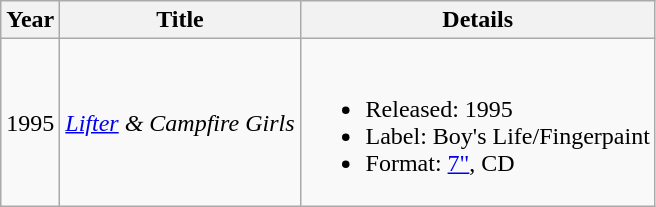<table class="wikitable">
<tr>
<th>Year</th>
<th>Title</th>
<th>Details</th>
</tr>
<tr>
<td>1995</td>
<td><em><a href='#'>Lifter</a> & Campfire Girls</em></td>
<td><br><ul><li>Released: 1995</li><li>Label: Boy's Life/Fingerpaint</li><li>Format: <a href='#'>7"</a>, CD</li></ul></td>
</tr>
</table>
